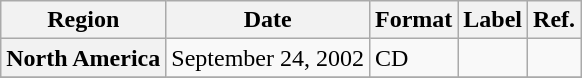<table class="wikitable plainrowheaders">
<tr>
<th scope="col">Region</th>
<th scope="col">Date</th>
<th scope="col">Format</th>
<th scope="col">Label</th>
<th scope="col">Ref.</th>
</tr>
<tr>
<th scope="row">North America</th>
<td>September 24, 2002</td>
<td>CD</td>
<td></td>
<td></td>
</tr>
<tr>
</tr>
</table>
